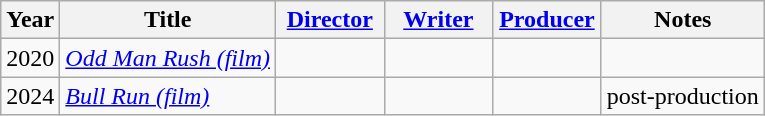<table class="wikitable">
<tr>
<th>Year</th>
<th>Title</th>
<th style="width:65px;"><a href='#'>Director</a></th>
<th style="width:65px;"><a href='#'>Writer</a></th>
<th style="width:65px;"><a href='#'>Producer</a></th>
<th>Notes</th>
</tr>
<tr>
<td>2020</td>
<td><em><a href='#'>Odd Man Rush (film)</a></em></td>
<td></td>
<td></td>
<td></td>
<td></td>
</tr>
<tr>
<td>2024</td>
<td><em><a href='#'>Bull Run (film)</a></em></td>
<td></td>
<td></td>
<td></td>
<td>post-production<br></td>
</tr>
</table>
